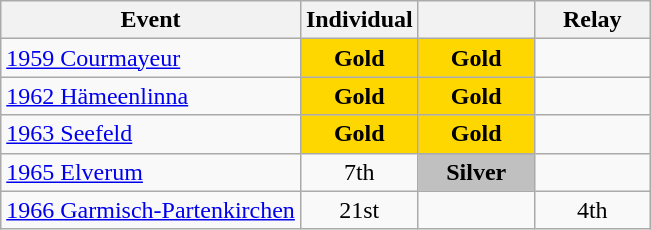<table class="wikitable" style="text-align: center;">
<tr ">
<th>Event</th>
<th style="width:70px;">Individual</th>
<th style="width:70px;"></th>
<th style="width:70px;">Relay</th>
</tr>
<tr>
<td align=left> <a href='#'>1959 Courmayeur</a></td>
<td style="background:gold;"><strong>Gold</strong></td>
<td style="background:gold;"><strong>Gold</strong></td>
<td></td>
</tr>
<tr>
<td align=left> <a href='#'>1962 Hämeenlinna</a></td>
<td style="background:gold;"><strong>Gold</strong></td>
<td style="background:gold;"><strong>Gold</strong></td>
<td></td>
</tr>
<tr>
<td align=left> <a href='#'>1963 Seefeld</a></td>
<td style="background:gold;"><strong>Gold</strong></td>
<td style="background:gold;"><strong>Gold</strong></td>
<td></td>
</tr>
<tr>
<td align=left> <a href='#'>1965 Elverum</a></td>
<td>7th</td>
<td style="background:silver;"><strong>Silver</strong></td>
<td></td>
</tr>
<tr>
<td align=left> <a href='#'>1966 Garmisch-Partenkirchen</a></td>
<td>21st</td>
<td></td>
<td>4th</td>
</tr>
</table>
